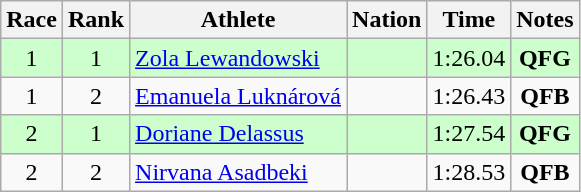<table class="wikitable sortable" style="text-align:center;">
<tr>
<th>Race</th>
<th>Rank</th>
<th>Athlete</th>
<th>Nation</th>
<th>Time</th>
<th>Notes</th>
</tr>
<tr bgcolor=ccffcc>
<td>1</td>
<td>1</td>
<td align=left><a href='#'>Zola Lewandowski</a></td>
<td align=left></td>
<td>1:26.04</td>
<td><strong>QFG</strong></td>
</tr>
<tr>
<td>1</td>
<td>2</td>
<td align=left><a href='#'>Emanuela Luknárová</a></td>
<td align=left></td>
<td>1:26.43</td>
<td><strong>QFB</strong></td>
</tr>
<tr bgcolor=ccffcc>
<td>2</td>
<td>1</td>
<td align=left><a href='#'>Doriane Delassus</a></td>
<td align=left></td>
<td>1:27.54</td>
<td><strong>QFG</strong></td>
</tr>
<tr>
<td>2</td>
<td>2</td>
<td align=left><a href='#'>Nirvana Asadbeki</a></td>
<td align=left></td>
<td>1:28.53</td>
<td><strong>QFB</strong></td>
</tr>
</table>
